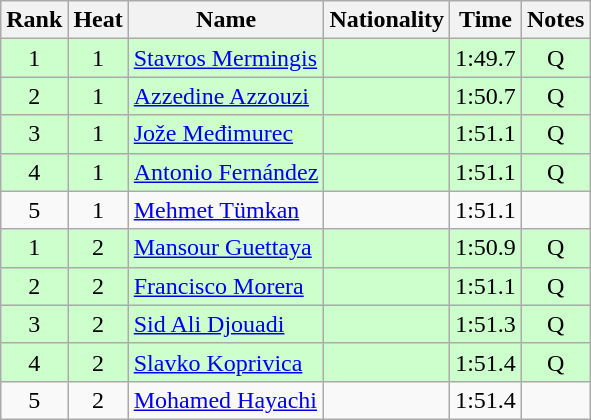<table class="wikitable sortable" style="text-align:center">
<tr>
<th>Rank</th>
<th>Heat</th>
<th>Name</th>
<th>Nationality</th>
<th>Time</th>
<th>Notes</th>
</tr>
<tr bgcolor=ccffcc>
<td>1</td>
<td>1</td>
<td align=left><a href='#'>Stavros Mermingis</a></td>
<td align=left></td>
<td>1:49.7</td>
<td>Q</td>
</tr>
<tr bgcolor=ccffcc>
<td>2</td>
<td>1</td>
<td align=left><a href='#'>Azzedine Azzouzi</a></td>
<td align=left></td>
<td>1:50.7</td>
<td>Q</td>
</tr>
<tr bgcolor=ccffcc>
<td>3</td>
<td>1</td>
<td align=left><a href='#'>Jože Međimurec</a></td>
<td align=left></td>
<td>1:51.1</td>
<td>Q</td>
</tr>
<tr bgcolor=ccffcc>
<td>4</td>
<td>1</td>
<td align=left><a href='#'>Antonio Fernández</a></td>
<td align=left></td>
<td>1:51.1</td>
<td>Q</td>
</tr>
<tr>
<td>5</td>
<td>1</td>
<td align=left><a href='#'>Mehmet Tümkan</a></td>
<td align=left></td>
<td>1:51.1</td>
<td></td>
</tr>
<tr bgcolor=ccffcc>
<td>1</td>
<td>2</td>
<td align=left><a href='#'>Mansour Guettaya</a></td>
<td align=left></td>
<td>1:50.9</td>
<td>Q</td>
</tr>
<tr bgcolor=ccffcc>
<td>2</td>
<td>2</td>
<td align=left><a href='#'>Francisco Morera</a></td>
<td align=left></td>
<td>1:51.1</td>
<td>Q</td>
</tr>
<tr bgcolor=ccffcc>
<td>3</td>
<td>2</td>
<td align=left><a href='#'>Sid Ali Djouadi</a></td>
<td align=left></td>
<td>1:51.3</td>
<td>Q</td>
</tr>
<tr bgcolor=ccffcc>
<td>4</td>
<td>2</td>
<td align=left><a href='#'>Slavko Koprivica</a></td>
<td align=left></td>
<td>1:51.4</td>
<td>Q</td>
</tr>
<tr>
<td>5</td>
<td>2</td>
<td align=left><a href='#'>Mohamed Hayachi</a></td>
<td align=left></td>
<td>1:51.4</td>
<td></td>
</tr>
</table>
